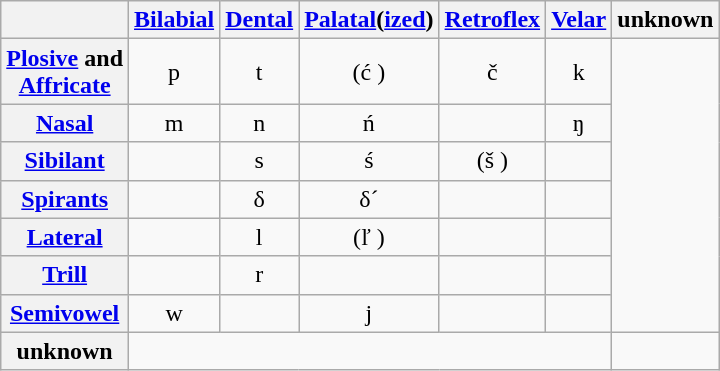<table class="wikitable" style="text-align:center">
<tr>
<th></th>
<th><a href='#'>Bilabial</a></th>
<th><a href='#'>Dental</a></th>
<th><a href='#'>Palatal</a>(<a href='#'>ized</a>)</th>
<th><a href='#'>Retroflex</a></th>
<th><a href='#'>Velar</a></th>
<th>unknown</th>
</tr>
<tr>
<th><a href='#'>Plosive</a> and<br><a href='#'>Affricate</a></th>
<td>p </td>
<td>t </td>
<td>(ć )</td>
<td>č </td>
<td>k </td>
<td rowspan=7></td>
</tr>
<tr>
<th><a href='#'>Nasal</a></th>
<td>m </td>
<td>n </td>
<td>ń </td>
<td></td>
<td>ŋ </td>
</tr>
<tr>
<th><a href='#'>Sibilant</a></th>
<td></td>
<td>s </td>
<td>ś </td>
<td>(š )</td>
<td></td>
</tr>
<tr>
<th><a href='#'>Spirants</a></th>
<td></td>
<td>δ </td>
<td>δ´ </td>
<td></td>
<td></td>
</tr>
<tr>
<th><a href='#'>Lateral</a></th>
<td></td>
<td>l </td>
<td>(ľ )</td>
<td></td>
<td></td>
</tr>
<tr>
<th><a href='#'>Trill</a></th>
<td></td>
<td>r </td>
<td></td>
<td></td>
<td></td>
</tr>
<tr>
<th><a href='#'>Semivowel</a></th>
<td>w </td>
<td></td>
<td>j </td>
<td></td>
<td></td>
</tr>
<tr>
<th>unknown</th>
<td colspan=5></td>
<td></td>
</tr>
</table>
